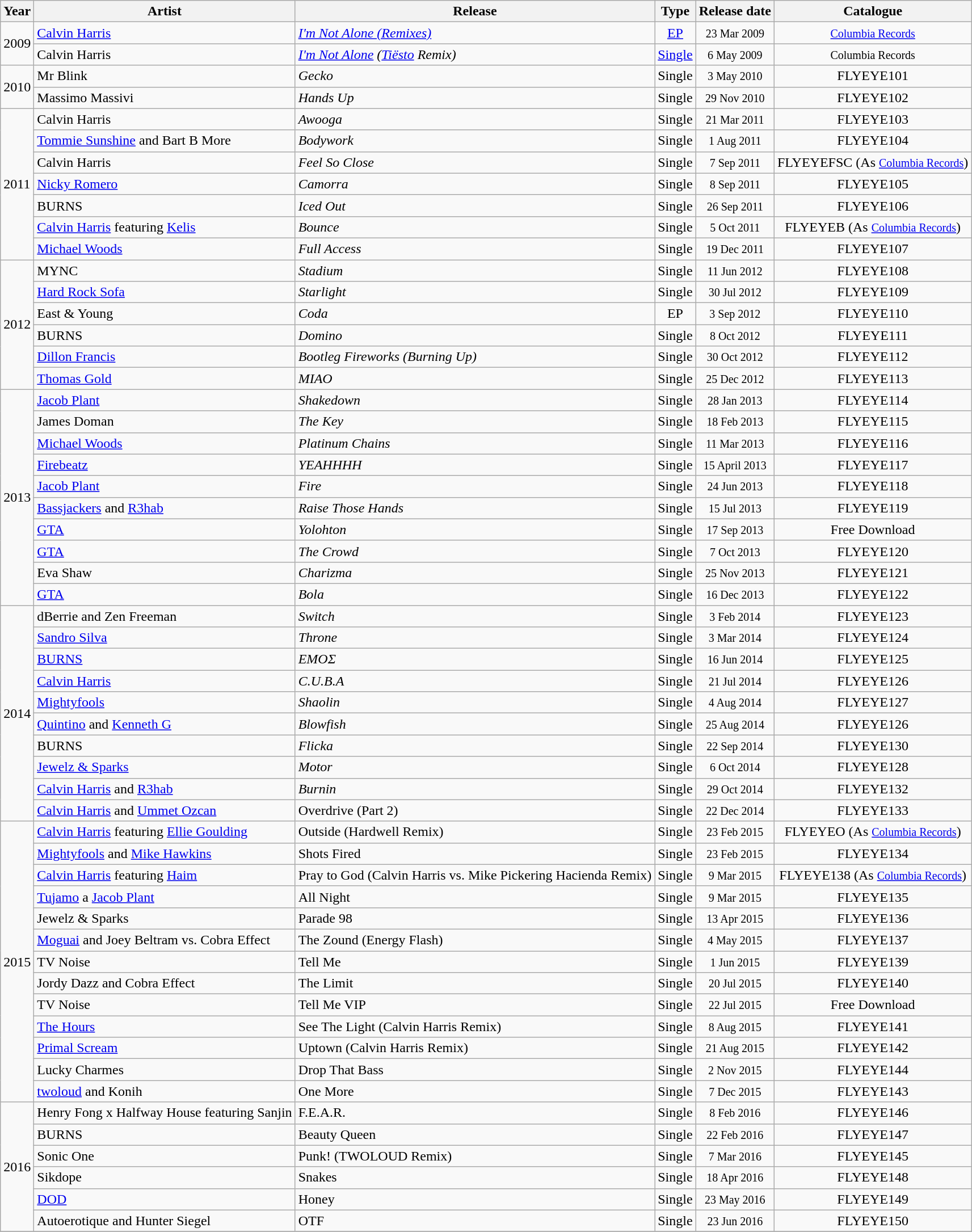<table class="wikitable">
<tr>
<th>Year</th>
<th>Artist</th>
<th>Release</th>
<th>Type</th>
<th>Release date</th>
<th>Catalogue</th>
</tr>
<tr>
<td rowspan="2">2009</td>
<td><a href='#'>Calvin Harris</a></td>
<td><em><a href='#'>I'm Not Alone (Remixes)</a></em></td>
<td align="center"><a href='#'>EP</a></td>
<td align="center"><small>23 Mar 2009</small></td>
<td align="center"><small><a href='#'>Columbia Records</a></small></td>
</tr>
<tr>
<td>Calvin Harris</td>
<td><em><a href='#'>I'm Not Alone</a> (<a href='#'>Tiësto</a> Remix)</em></td>
<td align="center"><a href='#'>Single</a></td>
<td align="center"><small>6 May 2009</small></td>
<td align="center"><small>Columbia Records</small></td>
</tr>
<tr>
<td rowspan="2">2010</td>
<td>Mr Blink</td>
<td><em>Gecko</em></td>
<td align="center">Single</td>
<td align="center"><small>3 May 2010</small></td>
<td align="center">FLYEYE101</td>
</tr>
<tr>
<td>Massimo Massivi</td>
<td><em>Hands Up</em></td>
<td align="center">Single</td>
<td align="center"><small>29 Nov 2010</small></td>
<td align="center">FLYEYE102</td>
</tr>
<tr>
<td rowspan="7">2011</td>
<td>Calvin Harris</td>
<td><em>Awooga</em></td>
<td align="center">Single</td>
<td align="center"><small>21 Mar 2011</small></td>
<td align="center">FLYEYE103</td>
</tr>
<tr>
<td><a href='#'>Tommie Sunshine</a> and Bart B More</td>
<td><em>Bodywork</em></td>
<td align="center">Single</td>
<td align="center"><small>1 Aug 2011</small></td>
<td align="center">FLYEYE104</td>
</tr>
<tr>
<td>Calvin Harris</td>
<td><em>Feel So Close</em></td>
<td align="center">Single</td>
<td align="center"><small>7 Sep 2011</small></td>
<td align="center">FLYEYEFSC (As <small><a href='#'>Columbia Records</a></small>)</td>
</tr>
<tr>
<td><a href='#'>Nicky Romero</a></td>
<td><em>Camorra</em></td>
<td align="center">Single</td>
<td align="center"><small>8 Sep 2011</small></td>
<td align="center">FLYEYE105</td>
</tr>
<tr>
<td>BURNS</td>
<td><em>Iced Out</em></td>
<td align="center">Single</td>
<td align="center"><small>26 Sep 2011</small></td>
<td align="center">FLYEYE106</td>
</tr>
<tr>
<td><a href='#'>Calvin Harris</a> featuring <a href='#'>Kelis</a></td>
<td><em>Bounce</em></td>
<td align="center">Single</td>
<td align="center"><small>5 Oct 2011</small></td>
<td align="center">FLYEYEB (As <small><a href='#'>Columbia Records</a></small>)</td>
</tr>
<tr>
<td><a href='#'>Michael Woods</a></td>
<td><em>Full Access</em></td>
<td align="center">Single</td>
<td align="center"><small>19 Dec 2011</small></td>
<td align="center">FLYEYE107</td>
</tr>
<tr>
<td rowspan="6">2012</td>
<td>MYNC</td>
<td><em>Stadium</em></td>
<td align="center">Single</td>
<td align="center"><small>11 Jun 2012</small></td>
<td align="center">FLYEYE108</td>
</tr>
<tr>
<td><a href='#'>Hard Rock Sofa</a></td>
<td><em>Starlight</em></td>
<td align="center">Single</td>
<td align="center"><small>30 Jul 2012</small></td>
<td align="center">FLYEYE109</td>
</tr>
<tr>
<td>East & Young</td>
<td><em>Coda</em></td>
<td align="center">EP</td>
<td align="center"><small>3 Sep 2012</small></td>
<td align="center">FLYEYE110</td>
</tr>
<tr>
<td>BURNS</td>
<td><em>Domino</em></td>
<td align="center">Single</td>
<td align="center"><small>8 Oct 2012</small></td>
<td align="center">FLYEYE111</td>
</tr>
<tr>
<td><a href='#'>Dillon Francis</a></td>
<td><em>Bootleg Fireworks (Burning Up)</em></td>
<td align="center">Single</td>
<td align="center"><small>30 Oct 2012</small></td>
<td align="center">FLYEYE112</td>
</tr>
<tr>
<td><a href='#'>Thomas Gold</a></td>
<td><em>MIAO</em></td>
<td align="center">Single</td>
<td align="center"><small>25 Dec 2012</small></td>
<td align="center">FLYEYE113</td>
</tr>
<tr>
<td rowspan="10">2013</td>
<td><a href='#'>Jacob Plant</a></td>
<td><em>Shakedown</em></td>
<td align="center">Single</td>
<td align="center"><small>28 Jan 2013</small></td>
<td align="center">FLYEYE114</td>
</tr>
<tr>
<td>James Doman</td>
<td><em>The Key</em></td>
<td align="center">Single</td>
<td align="center"><small>18 Feb 2013</small></td>
<td align="center">FLYEYE115</td>
</tr>
<tr>
<td><a href='#'>Michael Woods</a></td>
<td><em>Platinum Chains</em></td>
<td align="center">Single</td>
<td align="center"><small>11 Mar 2013</small></td>
<td align="center">FLYEYE116</td>
</tr>
<tr>
<td><a href='#'>Firebeatz</a></td>
<td><em>YEAHHHH</em></td>
<td align="center">Single</td>
<td align="center"><small>15 April 2013</small></td>
<td align="center">FLYEYE117</td>
</tr>
<tr>
<td><a href='#'>Jacob Plant</a></td>
<td><em>Fire</em></td>
<td align="center">Single</td>
<td align="center"><small>24 Jun 2013</small></td>
<td align="center">FLYEYE118</td>
</tr>
<tr>
<td><a href='#'>Bassjackers</a> and <a href='#'>R3hab</a></td>
<td><em>Raise Those Hands</em></td>
<td align="center">Single</td>
<td align="center"><small>15 Jul 2013</small></td>
<td align="center">FLYEYE119</td>
</tr>
<tr>
<td><a href='#'>GTA</a></td>
<td><em>Yolohton</em></td>
<td align="center">Single</td>
<td align="center"><small>17 Sep 2013</small></td>
<td align="center">Free Download</td>
</tr>
<tr>
<td><a href='#'>GTA</a></td>
<td><em>The Crowd</em></td>
<td align="center">Single</td>
<td align="center"><small>7 Oct 2013</small></td>
<td align="center">FLYEYE120</td>
</tr>
<tr>
<td>Eva Shaw</td>
<td><em>Charizma</em></td>
<td align="center">Single</td>
<td align="center"><small>25 Nov 2013</small></td>
<td align="center">FLYEYE121</td>
</tr>
<tr>
<td><a href='#'>GTA</a></td>
<td><em>Bola</em></td>
<td align="center">Single</td>
<td align="center"><small>16 Dec 2013</small></td>
<td align="center">FLYEYE122</td>
</tr>
<tr>
<td rowspan="10">2014</td>
<td>dBerrie and Zen Freeman</td>
<td><em>Switch</em></td>
<td align="center">Single</td>
<td align="center"><small>3 Feb 2014</small></td>
<td align="center">FLYEYE123</td>
</tr>
<tr>
<td><a href='#'>Sandro Silva</a></td>
<td><em>Throne</em></td>
<td align="center">Single</td>
<td align="center"><small>3 Mar 2014</small></td>
<td align="center">FLYEYE124</td>
</tr>
<tr>
<td><a href='#'>BURNS</a></td>
<td><em>EMOΣ</em></td>
<td align="center">Single</td>
<td align="center"><small>16 Jun 2014</small></td>
<td align="center">FLYEYE125</td>
</tr>
<tr>
<td><a href='#'>Calvin Harris</a></td>
<td><em>C.U.B.A</em></td>
<td align="center">Single</td>
<td align="center"><small>21 Jul 2014</small></td>
<td align="center">FLYEYE126</td>
</tr>
<tr>
<td><a href='#'>Mightyfools</a></td>
<td><em>Shaolin</em></td>
<td align="center">Single</td>
<td align="center"><small>4 Aug 2014</small></td>
<td align="center">FLYEYE127</td>
</tr>
<tr>
<td><a href='#'>Quintino</a> and <a href='#'>Kenneth G</a></td>
<td><em>Blowfish</em></td>
<td align="center">Single</td>
<td align="center"><small>25 Aug 2014</small></td>
<td align="center">FLYEYE126</td>
</tr>
<tr>
<td>BURNS</td>
<td><em>Flicka</em></td>
<td align="center">Single</td>
<td align="center"><small>22 Sep 2014</small></td>
<td align="center">FLYEYE130</td>
</tr>
<tr>
<td><a href='#'>Jewelz & Sparks</a></td>
<td><em>Motor</em></td>
<td align="center">Single</td>
<td align="center"><small>6 Oct 2014</small></td>
<td align="center">FLYEYE128</td>
</tr>
<tr>
<td><a href='#'>Calvin Harris</a> and <a href='#'>R3hab</a></td>
<td><em>Burnin<strong></td>
<td align="center">Single</td>
<td align="center"><small>29 Oct 2014</small></td>
<td align="center">FLYEYE132</td>
</tr>
<tr>
<td><a href='#'>Calvin Harris</a> and <a href='#'>Ummet Ozcan</a></td>
<td></em>Overdrive (Part 2)<em></td>
<td align="center">Single</td>
<td align="center"><small>22 Dec 2014</small></td>
<td align="center">FLYEYE133</td>
</tr>
<tr>
<td rowspan="13">2015</td>
<td><a href='#'>Calvin Harris</a> featuring <a href='#'>Ellie Goulding</a></td>
<td></em>Outside (Hardwell Remix)<em></td>
<td align="center">Single</td>
<td align="center"><small>23 Feb 2015</small></td>
<td align="center">FLYEYEO (As <small><a href='#'>Columbia Records</a></small>)</td>
</tr>
<tr>
<td><a href='#'>Mightyfools</a> and <a href='#'>Mike Hawkins</a></td>
<td></em>Shots Fired<em></td>
<td align="center">Single</td>
<td align="center"><small>23 Feb 2015</small></td>
<td align="center">FLYEYE134</td>
</tr>
<tr>
<td><a href='#'>Calvin Harris</a> featuring <a href='#'>Haim</a></td>
<td></em>Pray to God (Calvin Harris vs. Mike Pickering Hacienda Remix)<em></td>
<td align="center">Single</td>
<td align="center"><small>9 Mar 2015</small></td>
<td align="center">FLYEYE138 (As <small><a href='#'>Columbia Records</a></small>)</td>
</tr>
<tr>
<td><a href='#'>Tujamo</a> a <a href='#'>Jacob Plant</a></td>
<td></em>All Night<em></td>
<td align="center">Single</td>
<td align="center"><small>9 Mar 2015</small></td>
<td align="center">FLYEYE135</td>
</tr>
<tr>
<td>Jewelz & Sparks</td>
<td></em>Parade 98<em></td>
<td align="center">Single</td>
<td align="center"><small>13 Apr 2015</small></td>
<td align="center">FLYEYE136</td>
</tr>
<tr>
<td><a href='#'>Moguai</a> and Joey Beltram vs. Cobra Effect</td>
<td></em>The Zound (Energy Flash)<em></td>
<td align="center">Single</td>
<td align="center"><small>4 May 2015</small></td>
<td align="center">FLYEYE137</td>
</tr>
<tr>
<td>TV Noise</td>
<td></em>Tell Me<em></td>
<td align="center">Single</td>
<td align="center"><small>1 Jun 2015</small></td>
<td align="center">FLYEYE139</td>
</tr>
<tr>
<td>Jordy Dazz and Cobra Effect</td>
<td></em>The Limit<em></td>
<td align="center">Single</td>
<td align="center"><small>20 Jul 2015</small></td>
<td align="center">FLYEYE140</td>
</tr>
<tr>
<td>TV Noise</td>
<td></em>Tell Me VIP<em></td>
<td align="center">Single</td>
<td align="center"><small>22 Jul 2015</small></td>
<td align="center">Free Download</td>
</tr>
<tr>
<td><a href='#'>The Hours</a></td>
<td></em>See The Light (Calvin Harris Remix)<em></td>
<td align="center">Single</td>
<td align="center"><small>8 Aug 2015</small></td>
<td align="center">FLYEYE141</td>
</tr>
<tr>
<td><a href='#'>Primal Scream</a></td>
<td></em>Uptown (Calvin Harris Remix)<em></td>
<td align="center">Single</td>
<td align="center"><small>21 Aug 2015</small></td>
<td align="center">FLYEYE142</td>
</tr>
<tr>
<td>Lucky Charmes</td>
<td></em>Drop That Bass<em></td>
<td align="center">Single</td>
<td align="center"><small>2 Nov 2015</small></td>
<td align="center">FLYEYE144</td>
</tr>
<tr>
<td><a href='#'>twoloud</a> and Konih</td>
<td></em>One More<em></td>
<td align="center">Single</td>
<td align="center"><small>7 Dec 2015</small></td>
<td align="center">FLYEYE143</td>
</tr>
<tr>
<td rowspan="6">2016</td>
<td>Henry Fong x Halfway House featuring Sanjin</td>
<td></em>F.E.A.R.<em></td>
<td align="center">Single</td>
<td align="center"><small>8 Feb 2016</small></td>
<td align="center">FLYEYE146</td>
</tr>
<tr>
<td>BURNS</td>
<td></em>Beauty Queen<em></td>
<td align="center">Single</td>
<td align="center"><small>22 Feb 2016</small></td>
<td align="center">FLYEYE147</td>
</tr>
<tr>
<td>Sonic One</td>
<td></em>Punk! (TWOLOUD Remix)<em></td>
<td align="center">Single</td>
<td align="center"><small>7 Mar 2016</small></td>
<td align="center">FLYEYE145</td>
</tr>
<tr>
<td>Sikdope</td>
<td></em>Snakes<em></td>
<td align="center">Single</td>
<td align="center"><small>18 Apr 2016</small></td>
<td align="center">FLYEYE148</td>
</tr>
<tr>
<td><a href='#'>DOD</a></td>
<td></em>Honey<em></td>
<td align="center">Single</td>
<td align="center"><small>23 May 2016</small></td>
<td align="center">FLYEYE149</td>
</tr>
<tr>
<td>Autoerotique and Hunter Siegel</td>
<td></em>OTF<em></td>
<td align="center">Single</td>
<td align="center"><small>23 Jun 2016</small></td>
<td align="center">FLYEYE150</td>
</tr>
<tr>
</tr>
</table>
